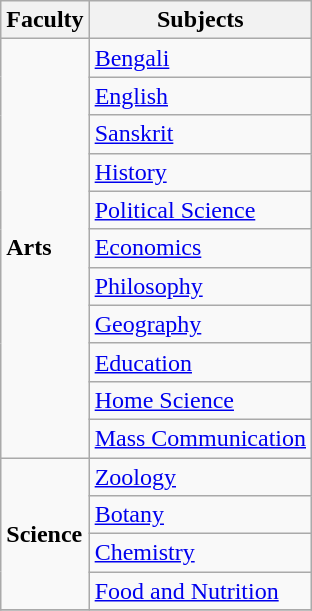<table class="wikitable sortable">
<tr>
<th><strong>Faculty</strong></th>
<th><strong>Subjects</strong></th>
</tr>
<tr>
<td rowspan="11"><strong>Arts</strong></td>
<td><a href='#'>Bengali</a></td>
</tr>
<tr>
<td><a href='#'>English</a></td>
</tr>
<tr>
<td><a href='#'>Sanskrit</a></td>
</tr>
<tr>
<td><a href='#'>History</a></td>
</tr>
<tr>
<td><a href='#'>Political Science</a></td>
</tr>
<tr>
<td><a href='#'>Economics</a></td>
</tr>
<tr>
<td><a href='#'>Philosophy</a></td>
</tr>
<tr>
<td><a href='#'>Geography</a></td>
</tr>
<tr>
<td><a href='#'>Education</a></td>
</tr>
<tr>
<td><a href='#'>Home Science</a></td>
</tr>
<tr>
<td><a href='#'>Mass Communication</a></td>
</tr>
<tr>
<td rowspan="4"><strong>Science</strong></td>
<td><a href='#'>Zoology</a></td>
</tr>
<tr>
<td><a href='#'>Botany</a></td>
</tr>
<tr>
<td><a href='#'>Chemistry</a></td>
</tr>
<tr>
<td><a href='#'>Food and Nutrition</a></td>
</tr>
<tr>
</tr>
</table>
